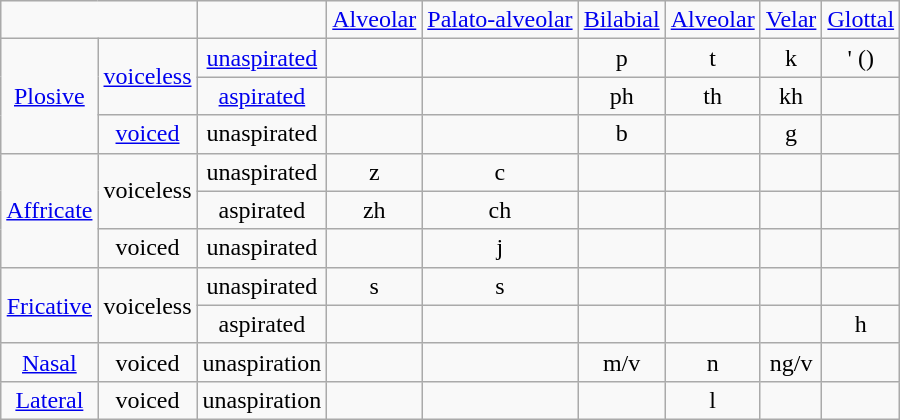<table class="wikitable" | border="1" cellpadding="3" cellspacing="0" style="border-collapse: collapse;text-align:center;">
<tr ---->
<td colspan=2> </td>
<td> </td>
<td><a href='#'>Alveolar</a></td>
<td><a href='#'>Palato-alveolar</a></td>
<td><a href='#'>Bilabial</a></td>
<td><a href='#'>Alveolar</a></td>
<td><a href='#'>Velar</a></td>
<td><a href='#'>Glottal</a></td>
</tr>
<tr ---->
<td rowspan=3><a href='#'>Plosive</a></td>
<td rowspan=2><a href='#'>voiceless</a></td>
<td><a href='#'>unaspirated</a></td>
<td> </td>
<td> </td>
<td>p</td>
<td>t</td>
<td>k</td>
<td>' ()</td>
</tr>
<tr ---->
<td><a href='#'>aspirated</a></td>
<td> </td>
<td> </td>
<td>ph</td>
<td>th</td>
<td>kh</td>
<td> </td>
</tr>
<tr ---->
<td><a href='#'>voiced</a></td>
<td>unaspirated</td>
<td> </td>
<td> </td>
<td>b</td>
<td> </td>
<td>g</td>
<td> </td>
</tr>
<tr ---->
<td rowspan=3><a href='#'>Affricate</a></td>
<td rowspan=2>voiceless</td>
<td>unaspirated</td>
<td>z</td>
<td>c</td>
<td> </td>
<td> </td>
<td> </td>
<td> </td>
</tr>
<tr ---->
<td>aspirated</td>
<td>zh</td>
<td>ch</td>
<td> </td>
<td> </td>
<td> </td>
<td> </td>
</tr>
<tr ---->
<td>voiced</td>
<td>unaspirated</td>
<td> </td>
<td>j</td>
<td> </td>
<td> </td>
<td> </td>
<td> </td>
</tr>
<tr ---->
<td rowspan=2><a href='#'>Fricative</a></td>
<td rowspan=2>voiceless</td>
<td>unaspirated</td>
<td>s</td>
<td>s</td>
<td> </td>
<td> </td>
<td> </td>
<td> </td>
</tr>
<tr ---->
<td>aspirated</td>
<td> </td>
<td> </td>
<td> </td>
<td> </td>
<td> </td>
<td>h</td>
</tr>
<tr ---->
<td rowspan=1><a href='#'>Nasal</a></td>
<td>voiced</td>
<td>unaspiration</td>
<td> </td>
<td> </td>
<td>m/v</td>
<td>n</td>
<td>ng/v</td>
<td> </td>
</tr>
<tr ---->
<td rowspan=1><a href='#'>Lateral</a></td>
<td>voiced</td>
<td>unaspiration</td>
<td> </td>
<td> </td>
<td> </td>
<td>l</td>
<td> </td>
<td> </td>
</tr>
</table>
